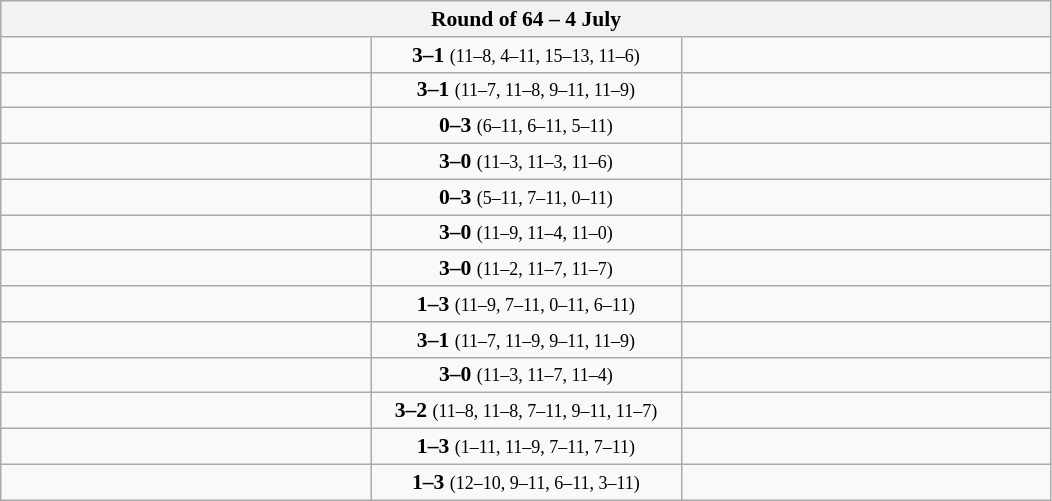<table class="wikitable" style="text-align: center; font-size:90% ">
<tr>
<th colspan=3>Round of 64 – 4 July</th>
</tr>
<tr>
<td align=left width="240"><strong></strong></td>
<td align=center width="200"><strong>3–1</strong> <small>(11–8, 4–11, 15–13, 11–6)</small></td>
<td align=left width="240"></td>
</tr>
<tr>
<td align=left><strong></strong></td>
<td align=center><strong>3–1</strong> <small>(11–7, 11–8, 9–11, 11–9)</small></td>
<td align=left></td>
</tr>
<tr>
<td align=left></td>
<td align=center><strong>0–3</strong> <small>(6–11, 6–11, 5–11)</small></td>
<td align=left><strong></strong></td>
</tr>
<tr>
<td align=left><strong></strong></td>
<td align=center><strong>3–0</strong> <small>(11–3, 11–3, 11–6)</small></td>
<td align=left></td>
</tr>
<tr>
<td align=left></td>
<td align=center><strong>0–3</strong> <small>(5–11, 7–11, 0–11)</small></td>
<td align=left><strong></strong></td>
</tr>
<tr>
<td align=left><strong></strong></td>
<td align=center><strong>3–0</strong> <small>(11–9, 11–4, 11–0)</small></td>
<td align=left></td>
</tr>
<tr>
<td align=left><strong></strong></td>
<td align=center><strong>3–0</strong> <small>(11–2, 11–7, 11–7)</small></td>
<td align=left></td>
</tr>
<tr>
<td align=left></td>
<td align=center><strong>1–3</strong> <small>(11–9, 7–11, 0–11, 6–11)</small></td>
<td align=left><strong></strong></td>
</tr>
<tr>
<td align=left><strong></strong></td>
<td align=center><strong>3–1</strong> <small>(11–7, 11–9, 9–11, 11–9)</small></td>
<td align=left></td>
</tr>
<tr>
<td align=left><strong></strong></td>
<td align=center><strong>3–0</strong> <small>(11–3, 11–7, 11–4)</small></td>
<td align=left></td>
</tr>
<tr>
<td align=left><strong></strong></td>
<td align=center><strong>3–2</strong> <small>(11–8, 11–8, 7–11, 9–11, 11–7)</small></td>
<td align=left></td>
</tr>
<tr>
<td align=left></td>
<td align=center><strong>1–3</strong> <small>(1–11, 11–9, 7–11, 7–11)</small></td>
<td align=left><strong></strong></td>
</tr>
<tr>
<td align=left></td>
<td align=center><strong>1–3</strong> <small>(12–10, 9–11, 6–11, 3–11)</small></td>
<td align=left><strong></strong></td>
</tr>
</table>
